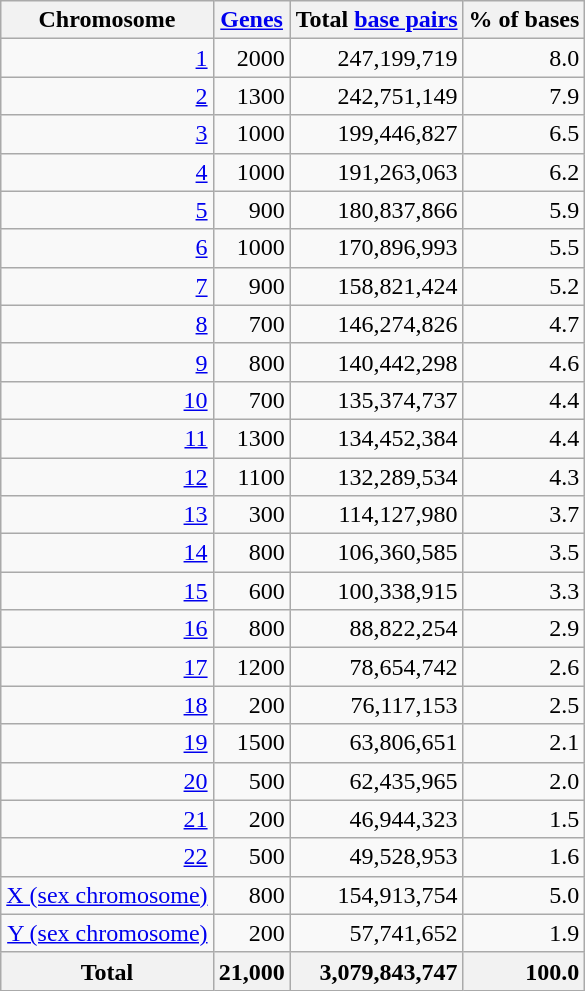<table class="wikitable sortable" style="text-align:right">
<tr>
<th>Chromosome</th>
<th><a href='#'>Genes</a></th>
<th>Total <a href='#'>base pairs</a></th>
<th>% of bases</th>
</tr>
<tr>
<td><a href='#'>1</a></td>
<td>2000</td>
<td>247,199,719</td>
<td>8.0</td>
</tr>
<tr>
<td><a href='#'>2</a></td>
<td>1300</td>
<td>242,751,149</td>
<td>7.9</td>
</tr>
<tr>
<td><a href='#'>3</a></td>
<td>1000</td>
<td>199,446,827</td>
<td>6.5</td>
</tr>
<tr>
<td><a href='#'>4</a></td>
<td>1000</td>
<td>191,263,063</td>
<td>6.2</td>
</tr>
<tr>
<td><a href='#'>5</a></td>
<td>900</td>
<td>180,837,866</td>
<td>5.9</td>
</tr>
<tr>
<td><a href='#'>6</a></td>
<td>1000</td>
<td>170,896,993</td>
<td>5.5</td>
</tr>
<tr>
<td><a href='#'>7</a></td>
<td>900</td>
<td>158,821,424</td>
<td>5.2</td>
</tr>
<tr>
<td><a href='#'>8</a></td>
<td>700</td>
<td>146,274,826</td>
<td>4.7</td>
</tr>
<tr>
<td><a href='#'>9</a></td>
<td>800</td>
<td>140,442,298</td>
<td>4.6</td>
</tr>
<tr>
<td><a href='#'>10</a></td>
<td>700</td>
<td>135,374,737</td>
<td>4.4</td>
</tr>
<tr>
<td><a href='#'>11</a></td>
<td>1300</td>
<td>134,452,384</td>
<td>4.4</td>
</tr>
<tr>
<td><a href='#'>12</a></td>
<td>1100</td>
<td>132,289,534</td>
<td>4.3</td>
</tr>
<tr>
<td><a href='#'>13</a></td>
<td>300</td>
<td>114,127,980</td>
<td>3.7</td>
</tr>
<tr>
<td><a href='#'>14</a></td>
<td>800</td>
<td>106,360,585</td>
<td>3.5</td>
</tr>
<tr>
<td><a href='#'>15</a></td>
<td>600</td>
<td>100,338,915</td>
<td>3.3</td>
</tr>
<tr>
<td><a href='#'>16</a></td>
<td>800</td>
<td>88,822,254</td>
<td>2.9</td>
</tr>
<tr>
<td><a href='#'>17</a></td>
<td>1200</td>
<td>78,654,742</td>
<td>2.6</td>
</tr>
<tr>
<td><a href='#'>18</a></td>
<td>200</td>
<td>76,117,153</td>
<td>2.5</td>
</tr>
<tr>
<td><a href='#'>19</a></td>
<td>1500</td>
<td>63,806,651</td>
<td>2.1</td>
</tr>
<tr>
<td><a href='#'>20</a></td>
<td>500</td>
<td>62,435,965</td>
<td>2.0</td>
</tr>
<tr>
<td><a href='#'>21</a></td>
<td>200</td>
<td>46,944,323</td>
<td>1.5</td>
</tr>
<tr>
<td><a href='#'>22</a></td>
<td>500</td>
<td>49,528,953</td>
<td>1.6</td>
</tr>
<tr>
<td><a href='#'>X (sex chromosome)</a></td>
<td>800</td>
<td>154,913,754</td>
<td>5.0</td>
</tr>
<tr>
<td><a href='#'>Y (sex chromosome)</a></td>
<td>200</td>
<td>57,741,652</td>
<td>1.9</td>
</tr>
<tr class="sortbottom">
<th>Total</th>
<th style="text-align:right">21,000</th>
<th style="text-align:right">3,079,843,747</th>
<th style="text-align:right">100.0</th>
</tr>
</table>
